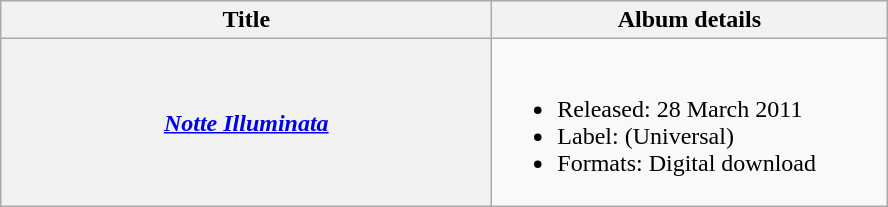<table class="wikitable plainrowheaders">
<tr>
<th scope="col" style="width:20em;">Title</th>
<th scope="col" style="width:16em;">Album details</th>
</tr>
<tr>
<th scope="row"><em><a href='#'>Notte Illuminata</a></em></th>
<td><br><ul><li>Released: 28 March 2011</li><li>Label: (Universal)</li><li>Formats: Digital download</li></ul></td>
</tr>
</table>
